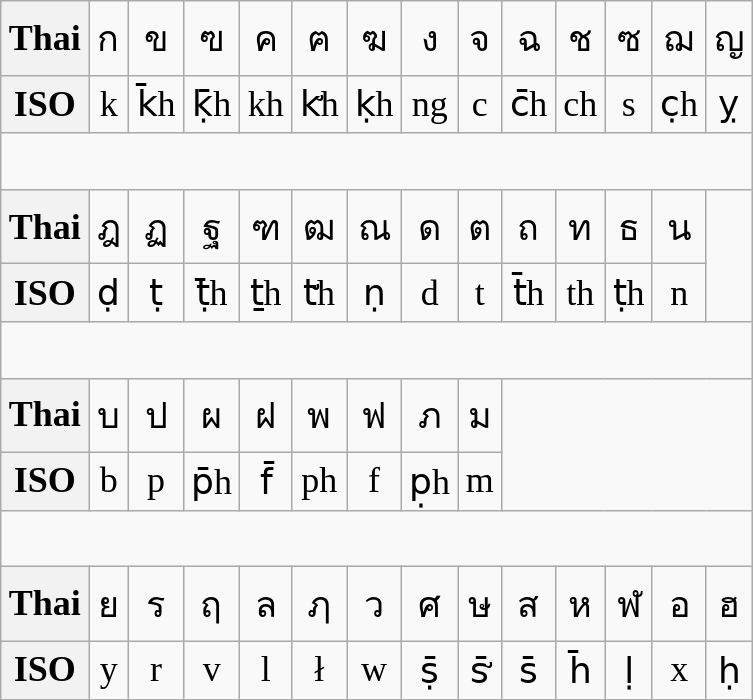<table class="wikitable" style="font-size:150%; text-align: center">
<tr>
<th>Thai</th>
<td>ก</td>
<td>ข</td>
<td>ฃ</td>
<td>ค</td>
<td>ฅ</td>
<td>ฆ</td>
<td>ง</td>
<td>จ</td>
<td>ฉ</td>
<td>ช</td>
<td>ซ</td>
<td>ฌ</td>
<td>ญ</td>
</tr>
<tr>
<th>ISO</th>
<td>k</td>
<td>k̄h</td>
<td>ḳ̄h</td>
<td>kh</td>
<td>k̛h</td>
<td>ḳh</td>
<td>ng</td>
<td>c</td>
<td>c̄h</td>
<td>ch</td>
<td>s</td>
<td>c̣h</td>
<td>ỵ</td>
</tr>
<tr>
<td colspan="14"> </td>
</tr>
<tr>
<th>Thai</th>
<td>ฎ</td>
<td>ฏ</td>
<td>ฐ</td>
<td>ฑ</td>
<td>ฒ</td>
<td>ณ</td>
<td>ด</td>
<td>ต</td>
<td>ถ</td>
<td>ท</td>
<td>ธ</td>
<td>น</td>
<td rowspan="2"> </td>
</tr>
<tr>
<th>ISO</th>
<td>ḍ</td>
<td>ṭ</td>
<td>ṭ̄h</td>
<td>ṯh</td>
<td>t̛h</td>
<td>ṇ</td>
<td>d</td>
<td>t</td>
<td>t̄h</td>
<td>th</td>
<td>ṭh</td>
<td>n</td>
</tr>
<tr>
<td colspan="14"> </td>
</tr>
<tr>
<th>Thai</th>
<td>บ</td>
<td>ป</td>
<td>ผ</td>
<td>ฝ</td>
<td>พ</td>
<td>ฟ</td>
<td>ภ</td>
<td>ม</td>
<td rowspan="2" colspan="5"> </td>
</tr>
<tr>
<th>ISO</th>
<td>b</td>
<td>p</td>
<td>p̄h</td>
<td>f̄</td>
<td>ph</td>
<td>f</td>
<td>p̣h</td>
<td>m</td>
</tr>
<tr>
<td colspan="14"> </td>
</tr>
<tr>
<th>Thai</th>
<td>ย</td>
<td>ร</td>
<td>ฤ</td>
<td>ล</td>
<td>ฦ</td>
<td>ว</td>
<td>ศ</td>
<td>ษ</td>
<td>ส</td>
<td>ห</td>
<td>ฬ</td>
<td>อ</td>
<td>ฮ</td>
</tr>
<tr>
<th>ISO</th>
<td>y</td>
<td>r</td>
<td>v</td>
<td>l</td>
<td>ł</td>
<td>w</td>
<td>ṣ̄</td>
<td>s̛̄</td>
<td>s̄</td>
<td>h̄</td>
<td>ḷ</td>
<td>x</td>
<td>ḥ</td>
</tr>
</table>
